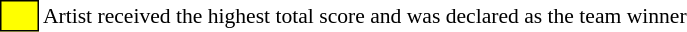<table class="toccolours" style="font-size: 90%; white-space: nowrap;">
<tr>
<td style="background:yellow; border:1px solid black;">      </td>
<td>Artist received the highest total score and was declared as the team winner</td>
</tr>
</table>
